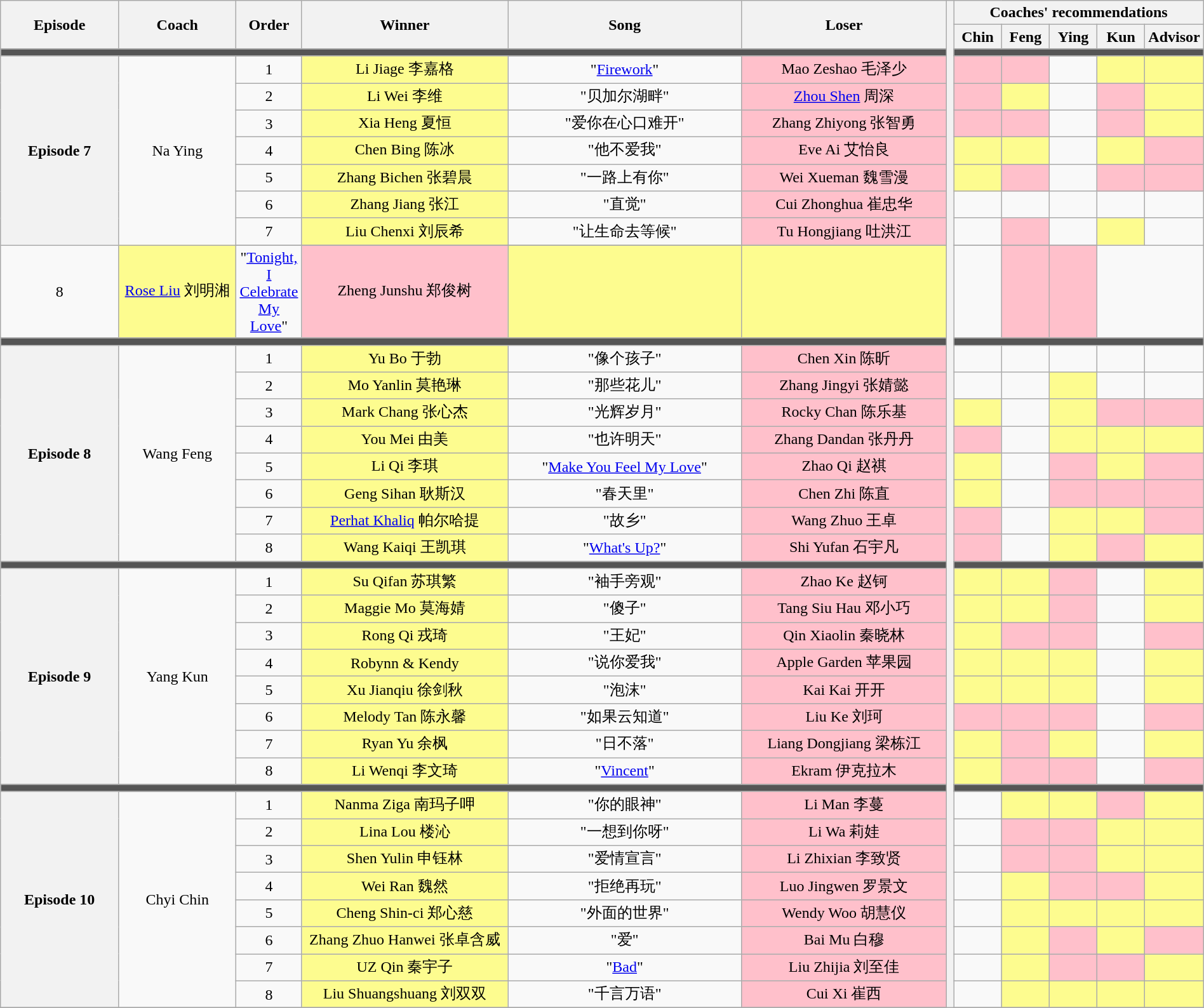<table class="wikitable" style="text-align: center; width:100%;">
<tr>
<th rowspan="2" style="width:10%;">Episode</th>
<th rowspan="2" style="width:10%;">Coach</th>
<th rowspan="2" style="width:5%;">Order</th>
<th rowspan="2" style="width:17.5%;">Winner</th>
<th rowspan="2" style="width:19.9%;">Song</th>
<th rowspan="2" style="width:17.5%;">Loser</th>
<th rowspan="40" style="width:0.1%;"></th>
<th colspan="5">Coaches' recommendations</th>
</tr>
<tr>
<th style="width:4%;">Chin</th>
<th style="width:4%;">Feng</th>
<th style="width:4%;">Ying</th>
<th style="width:4%;">Kun</th>
<th style="width:4%;">Advisor</th>
</tr>
<tr>
<td colspan="6" style="background:#555;"></td>
<td colspan="5" style="background:#555;"></td>
</tr>
<tr>
<th rowspan="8">Episode 7<br><small></small></th>
<td rowspan=8>Na Ying</td>
<td>1</td>
<td style="background:#fdfc8f">Li Jiage 李嘉格</td>
<td>"<a href='#'>Firework</a>"</td>
<td style="background:pink;">Mao Zeshao 毛泽少</td>
<td style="background:pink;"></td>
<td style="background:pink;"></td>
<td></td>
<td style="background:#fdfc8f"></td>
<td style="background:#fdfc8f"></td>
</tr>
<tr>
<td>2</td>
<td style="background:#fdfc8f">Li Wei 李维</td>
<td>"贝加尔湖畔"</td>
<td style="background:pink;"><a href='#'>Zhou Shen</a> 周深</td>
<td style="background:pink;"></td>
<td style="background:#fdfc8f"></td>
<td></td>
<td style="background:pink;"></td>
<td style="background:#fdfc8f"></td>
</tr>
<tr>
<td>3</td>
<td style="background:#fdfc8f">Xia Heng 夏恒</td>
<td>"爱你在心口难开"</td>
<td style="background:pink;">Zhang Zhiyong 张智勇</td>
<td style="background:pink;"></td>
<td style="background:pink;"></td>
<td></td>
<td style="background:pink;"></td>
<td style="background:#fdfc8f"></td>
</tr>
<tr>
<td>4</td>
<td style="background:#fdfc8f">Chen Bing 陈冰</td>
<td>"他不爱我"</td>
<td style="background:pink;">Eve Ai 艾怡良</td>
<td style="background:#fdfc8f"></td>
<td style="background:#fdfc8f"></td>
<td></td>
<td style="background:#fdfc8f"></td>
<td style="background:pink;"></td>
</tr>
<tr>
<td>5</td>
<td style="background:#fdfc8f">Zhang Bichen 张碧晨</td>
<td>"一路上有你"</td>
<td style="background:pink;">Wei Xueman 魏雪漫</td>
<td style="background:#fdfc8f"></td>
<td style="background:pink;"></td>
<td></td>
<td style="background:pink;"></td>
<td style="background:pink;"></td>
</tr>
<tr>
<td>6</td>
<td style="background:#fdfc8f">Zhang Jiang 张江</td>
<td>"直觉"</td>
<td style="background:pink;">Cui Zhonghua 崔忠华</td>
<td></td>
<td></td>
<td></td>
<td></td>
<td></td>
</tr>
<tr>
<td>7</td>
<td style="background:#fdfc8f">Liu Chenxi 刘辰希</td>
<td>"让生命去等候"</td>
<td style="background:pink;">Tu Hongjiang 吐洪江</td>
<td></td>
<td style="background:pink;"></td>
<td></td>
<td style="background:#fdfc8f"></td>
<td></td>
</tr>
<tr>
</tr>
<tr>
<td>8</td>
<td style="background:#fdfc8f"><a href='#'>Rose Liu</a> 刘明湘</td>
<td>"<a href='#'>Tonight, I Celebrate My Love</a>"</td>
<td style="background:pink;">Zheng Junshu 郑俊树</td>
<td style="background:#fdfc8f"></td>
<td style="background:#fdfc8f"></td>
<td></td>
<td style="background:pink;"></td>
<td style="background:pink;"></td>
</tr>
<tr>
<td colspan="6" style="background:#555;"></td>
<td colspan="5" style="background:#555;"></td>
</tr>
<tr>
<th rowspan="8">Episode 8<br><small></small></th>
<td rowspan=8>Wang Feng</td>
<td>1</td>
<td style="background:#fdfc8f">Yu Bo 于勃</td>
<td>"像个孩子"</td>
<td style="background:pink;">Chen Xin 陈昕</td>
<td></td>
<td></td>
<td></td>
<td></td>
<td></td>
</tr>
<tr>
<td>2</td>
<td style="background:#fdfc8f">Mo Yanlin 莫艳琳</td>
<td>"那些花儿"</td>
<td style="background:pink;">Zhang Jingyi 张婧懿</td>
<td></td>
<td></td>
<td style="background:#fdfc8f"></td>
<td></td>
<td></td>
</tr>
<tr>
<td>3</td>
<td style="background:#fdfc8f">Mark Chang 张心杰</td>
<td>"光辉岁月"</td>
<td style="background:pink;">Rocky Chan 陈乐基</td>
<td style="background:#fdfc8f"></td>
<td></td>
<td style="background:#fdfc8f"></td>
<td style="background:pink;"></td>
<td style="background:pink;"></td>
</tr>
<tr>
<td>4</td>
<td style="background:#fdfc8f">You Mei 由美</td>
<td>"也许明天"</td>
<td style="background:pink;">Zhang Dandan 张丹丹</td>
<td style="background:pink;"></td>
<td></td>
<td style="background:#fdfc8f"></td>
<td style="background:#fdfc8f"></td>
<td style="background:#fdfc8f"></td>
</tr>
<tr>
<td>5</td>
<td style="background:#fdfc8f">Li Qi 李琪</td>
<td>"<a href='#'>Make You Feel My Love</a>"</td>
<td style="background:pink;">Zhao Qi 赵祺</td>
<td style="background:#fdfc8f"></td>
<td></td>
<td style="background:pink;"></td>
<td style="background:#fdfc8f"></td>
<td style="background:pink;"></td>
</tr>
<tr>
<td>6</td>
<td style="background:#fdfc8f">Geng Sihan 耿斯汉</td>
<td>"春天里"</td>
<td style="background:pink;">Chen Zhi 陈直</td>
<td style="background:#fdfc8f"></td>
<td></td>
<td style="background:pink;"></td>
<td style="background:pink;"></td>
<td style="background:pink;"></td>
</tr>
<tr>
<td>7</td>
<td style="background:#fdfc8f"><a href='#'>Perhat Khaliq</a> 帕尔哈提</td>
<td>"故乡"</td>
<td style="background:pink;">Wang Zhuo 王卓</td>
<td style="background:pink;"></td>
<td></td>
<td style="background:#fdfc8f"></td>
<td style="background:#fdfc8f"></td>
<td style="background:pink;"></td>
</tr>
<tr>
<td>8</td>
<td style="background:#fdfc8f">Wang Kaiqi 王凯琪</td>
<td>"<a href='#'>What's Up?</a>"</td>
<td style="background:pink;">Shi Yufan 石宇凡</td>
<td style="background:pink;"></td>
<td></td>
<td style="background:#fdfc8f"></td>
<td style="background:pink;"></td>
<td style="background:#fdfc8f"></td>
</tr>
<tr>
<td colspan="6" style="background:#555;"></td>
<td colspan="5" style="background:#555;"></td>
</tr>
<tr>
<th rowspan="8">Episode 9<br><small></small></th>
<td rowspan=8>Yang Kun</td>
<td>1</td>
<td style="background:#fdfc8f">Su Qifan 苏琪繁</td>
<td>"袖手旁观"</td>
<td style="background:pink;">Zhao Ke 赵钶</td>
<td style="background:#fdfc8f"></td>
<td style="background:#fdfc8f"></td>
<td style="background:pink;"></td>
<td></td>
<td style="background:#fdfc8f"></td>
</tr>
<tr>
<td>2</td>
<td style="background:#fdfc8f">Maggie Mo 莫海婧</td>
<td>"傻子"</td>
<td style="background:pink;">Tang Siu Hau 邓小巧</td>
<td style="background:#fdfc8f"></td>
<td style="background:#fdfc8f"></td>
<td style="background:pink;"></td>
<td></td>
<td style="background:#fdfc8f"></td>
</tr>
<tr>
<td>3</td>
<td style="background:#fdfc8f">Rong Qi 戎琦</td>
<td>"王妃"</td>
<td style="background:pink;">Qin Xiaolin 秦晓林</td>
<td style="background:#fdfc8f"></td>
<td style="background:pink;"></td>
<td style="background:pink;"></td>
<td></td>
<td style="background:pink;"></td>
</tr>
<tr>
<td>4</td>
<td style="background:#fdfc8f">Robynn & Kendy</td>
<td>"说你爱我"</td>
<td style="background:pink;">Apple Garden 苹果园</td>
<td style="background:#fdfc8f"></td>
<td style="background:#fdfc8f"></td>
<td style="background:#fdfc8f"></td>
<td></td>
<td style="background:#fdfc8f"></td>
</tr>
<tr>
<td>5</td>
<td style="background:#fdfc8f">Xu Jianqiu 徐剑秋</td>
<td>"泡沫"</td>
<td style="background:pink;">Kai Kai 开开</td>
<td style="background:#fdfc8f"></td>
<td style="background:#fdfc8f"></td>
<td style="background:#fdfc8f"></td>
<td></td>
<td style="background:#fdfc8f"></td>
</tr>
<tr>
<td>6</td>
<td style="background:#fdfc8f">Melody Tan 陈永馨</td>
<td>"如果云知道"</td>
<td style="background:pink;">Liu Ke 刘珂</td>
<td style="background:pink;"></td>
<td style="background:pink;"></td>
<td style="background:pink;"></td>
<td></td>
<td style="background:pink;"></td>
</tr>
<tr>
<td>7</td>
<td style="background:#fdfc8f">Ryan Yu 余枫</td>
<td>"日不落"</td>
<td style="background:pink;">Liang Dongjiang 梁栋江</td>
<td style="background:#fdfc8f"></td>
<td style="background:pink;"></td>
<td style="background:#fdfc8f"></td>
<td></td>
<td style="background:#fdfc8f"></td>
</tr>
<tr>
<td>8</td>
<td style="background:#fdfc8f">Li Wenqi 李文琦</td>
<td>"<a href='#'>Vincent</a>"</td>
<td style="background:pink;">Ekram 伊克拉木</td>
<td style="background:#fdfc8f"></td>
<td style="background:pink;"></td>
<td style="background:pink;"></td>
<td></td>
<td style="background:pink;"></td>
</tr>
<tr>
<td colspan="6" style="background:#555;"></td>
<td colspan="5" style="background:#555;"></td>
</tr>
<tr>
<th rowspan="8">Episode 10<br><small></small></th>
<td rowspan=8>Chyi Chin</td>
<td>1</td>
<td style="background:#fdfc8f">Nanma Ziga 南玛子呷</td>
<td>"你的眼神"</td>
<td style="background:pink;">Li Man 李蔓</td>
<td></td>
<td style="background:#fdfc8f"></td>
<td style="background:#fdfc8f"></td>
<td style="background:pink;"></td>
<td style="background:#fdfc8f"></td>
</tr>
<tr>
<td>2</td>
<td style="background:#fdfc8f">Lina Lou 楼沁</td>
<td>"一想到你呀"</td>
<td style="background:pink;">Li Wa 莉娃</td>
<td></td>
<td style="background:pink;"></td>
<td style="background:pink;"></td>
<td style="background:#fdfc8f"></td>
<td style="background:#fdfc8f"></td>
</tr>
<tr>
<td>3</td>
<td style="background:#fdfc8f">Shen Yulin 申钰林</td>
<td>"爱情宣言"</td>
<td style="background:pink;">Li Zhixian 李致贤</td>
<td></td>
<td style="background:pink;"></td>
<td style="background:pink;"></td>
<td style="background:#fdfc8f"></td>
<td style="background:#fdfc8f"></td>
</tr>
<tr>
<td>4</td>
<td style="background:#fdfc8f">Wei Ran 魏然</td>
<td>"拒绝再玩"</td>
<td style="background:pink;">Luo Jingwen 罗景文</td>
<td></td>
<td style="background:#fdfc8f"></td>
<td style="background:pink;"></td>
<td style="background:pink;"></td>
<td style="background:#fdfc8f"></td>
</tr>
<tr>
<td>5</td>
<td style="background:#fdfc8f">Cheng Shin-ci 郑心慈</td>
<td>"外面的世界"</td>
<td style="background:pink;">Wendy Woo 胡慧仪</td>
<td></td>
<td style="background:#fdfc8f"></td>
<td style="background:#fdfc8f"></td>
<td style="background:#fdfc8f"></td>
<td style="background:#fdfc8f"></td>
</tr>
<tr>
<td>6</td>
<td style="background:#fdfc8f">Zhang Zhuo Hanwei 张卓含威</td>
<td>"爱"</td>
<td style="background:pink;">Bai Mu 白穆</td>
<td></td>
<td style="background:#fdfc8f"></td>
<td style="background:pink;"></td>
<td style="background:#fdfc8f"></td>
<td style="background:pink;"></td>
</tr>
<tr>
<td>7</td>
<td style="background:#fdfc8f">UZ Qin 秦宇子</td>
<td>"<a href='#'>Bad</a>"</td>
<td style="background:pink;">Liu Zhijia 刘至佳</td>
<td></td>
<td style="background:#fdfc8f"></td>
<td style="background:pink;"></td>
<td style="background:pink;"></td>
<td style="background:#fdfc8f"></td>
</tr>
<tr>
<td>8</td>
<td style="background:#fdfc8f">Liu Shuangshuang 刘双双</td>
<td>"千言万语"</td>
<td style="background:pink;">Cui Xi 崔西</td>
<td></td>
<td style="background:#fdfc8f"></td>
<td style="background:#fdfc8f"></td>
<td style="background:#fdfc8f"></td>
<td style="background:#fdfc8f"></td>
</tr>
<tr>
</tr>
</table>
